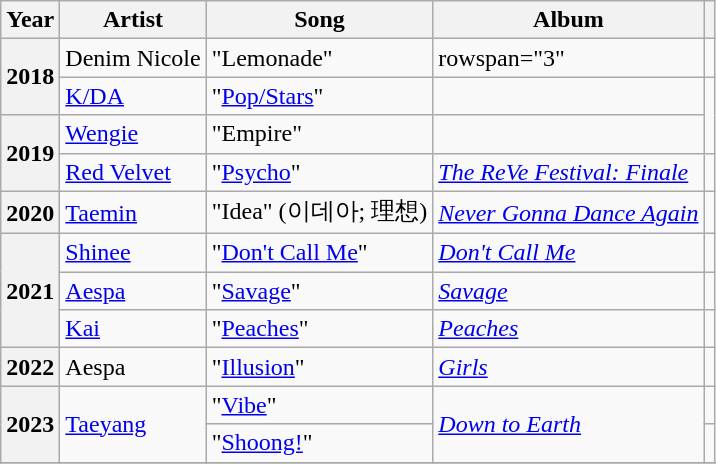<table class="wikitable sortable plainrowheaders">
<tr>
<th>Year</th>
<th>Artist</th>
<th>Song</th>
<th>Album</th>
<th scope="col" class="unsortable"></th>
</tr>
<tr>
<th scope="row" rowspan="2">2018</th>
<td>Denim Nicole</td>
<td>"Lemonade"</td>
<td>rowspan="3" </td>
<td style="text-align:center"></td>
</tr>
<tr>
<td><a href='#'>K/DA</a></td>
<td>"<a href='#'>Pop/Stars</a>"</td>
<td style="text-align:center"></td>
</tr>
<tr>
<th scope="row" rowspan="2">2019</th>
<td><a href='#'>Wengie</a></td>
<td>"Empire" </td>
<td style="text-align:center"></td>
</tr>
<tr>
<td><a href='#'>Red Velvet</a></td>
<td>"<a href='#'>Psycho</a>"</td>
<td><em><a href='#'>The ReVe Festival: Finale</a></em></td>
<td style="text-align:center"></td>
</tr>
<tr>
<th scope="row">2020</th>
<td><a href='#'>Taemin</a></td>
<td>"Idea" (이데아; 理想)</td>
<td><em><a href='#'>Never Gonna Dance Again</a></em></td>
<td style="text-align:center"></td>
</tr>
<tr>
<th scope="row" rowspan="3">2021</th>
<td><a href='#'>Shinee</a></td>
<td>"<a href='#'>Don't Call Me</a>"</td>
<td><em><a href='#'>Don't Call Me</a></em></td>
<td style="text-align:center"></td>
</tr>
<tr>
<td><a href='#'>Aespa</a></td>
<td>"<a href='#'>Savage</a>"</td>
<td><em><a href='#'>Savage</a></em></td>
<td style="text-align:center"></td>
</tr>
<tr>
<td><a href='#'>Kai</a></td>
<td>"<a href='#'>Peaches</a>"</td>
<td><em><a href='#'>Peaches</a></em></td>
<td style="text-align:center"></td>
</tr>
<tr>
<th scope="row">2022</th>
<td>Aespa</td>
<td>"<a href='#'>Illusion</a>"</td>
<td><em><a href='#'>Girls</a></em></td>
<td style="text-align:center"></td>
</tr>
<tr>
<th scope="row" rowspan="2">2023</th>
<td rowspan="2"><a href='#'>Taeyang</a></td>
<td>"<a href='#'>Vibe</a>"</td>
<td rowspan="2"><em><a href='#'>Down to Earth</a></em></td>
<td style="text-align:center"></td>
</tr>
<tr>
<td>"<a href='#'>Shoong!</a>"</td>
<td style="text-align:center"></td>
</tr>
<tr>
</tr>
</table>
